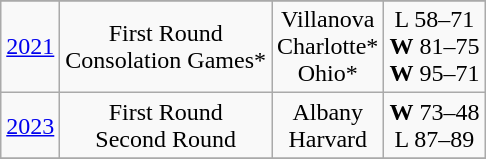<table class="wikitable" style="text-align:center;">
<tr align="center">
</tr>
<tr>
<td><a href='#'>2021</a></td>
<td>First Round<br>Consolation Games*</td>
<td>Villanova<br>Charlotte*<br>Ohio*</td>
<td>L 58–71<br><strong>W</strong> 81–75<br><strong>W</strong> 95–71</td>
</tr>
<tr>
<td><a href='#'>2023</a></td>
<td>First Round<br>Second Round<br></td>
<td>Albany<br>Harvard<br></td>
<td><strong>W</strong> 73–48<br>L 87–89<br></td>
</tr>
<tr>
</tr>
</table>
